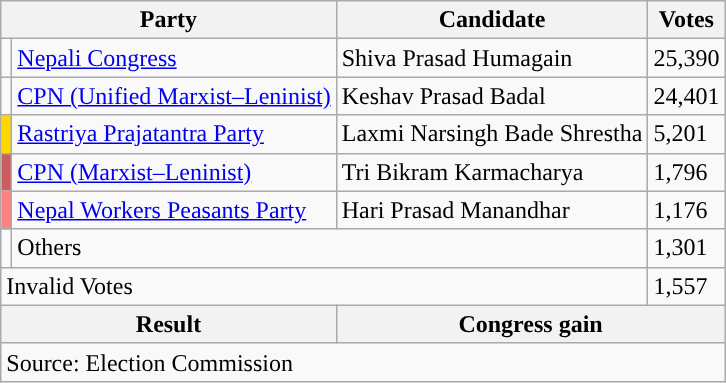<table class="wikitable">
<tr>
<th colspan="2">Party</th>
<th>Candidate</th>
<th>Votes</th>
</tr>
<tr>
<td style="background-color:"></td>
<td><a href='#'>Nepali Congress</a></td>
<td>Shiva Prasad Humagain</td>
<td>25,390</td>
</tr>
<tr>
<td style="background-color:"></td>
<td><a href='#'>CPN (Unified Marxist–Leninist)</a></td>
<td>Keshav Prasad Badal</td>
<td>24,401</td>
</tr>
<tr>
<td style="background-color:gold"></td>
<td><a href='#'>Rastriya Prajatantra Party</a></td>
<td>Laxmi Narsingh Bade Shrestha</td>
<td>5,201</td>
</tr>
<tr>
<td style="background-color:indianred"></td>
<td><a href='#'>CPN (Marxist–Leninist)</a></td>
<td>Tri Bikram Karmacharya</td>
<td>1,796</td>
</tr>
<tr>
<td style="background-color:#ff8080"></td>
<td><a href='#'>Nepal Workers Peasants Party</a></td>
<td>Hari Prasad Manandhar</td>
<td>1,176</td>
</tr>
<tr>
<td></td>
<td colspan="2">Others</td>
<td>1,301</td>
</tr>
<tr>
<td colspan="3">Invalid Votes</td>
<td>1,557</td>
</tr>
<tr>
<th colspan="2">Result</th>
<th colspan="2">Congress gain</th>
</tr>
<tr>
<td colspan="4">Source: Election Commission</td>
</tr>
</table>
